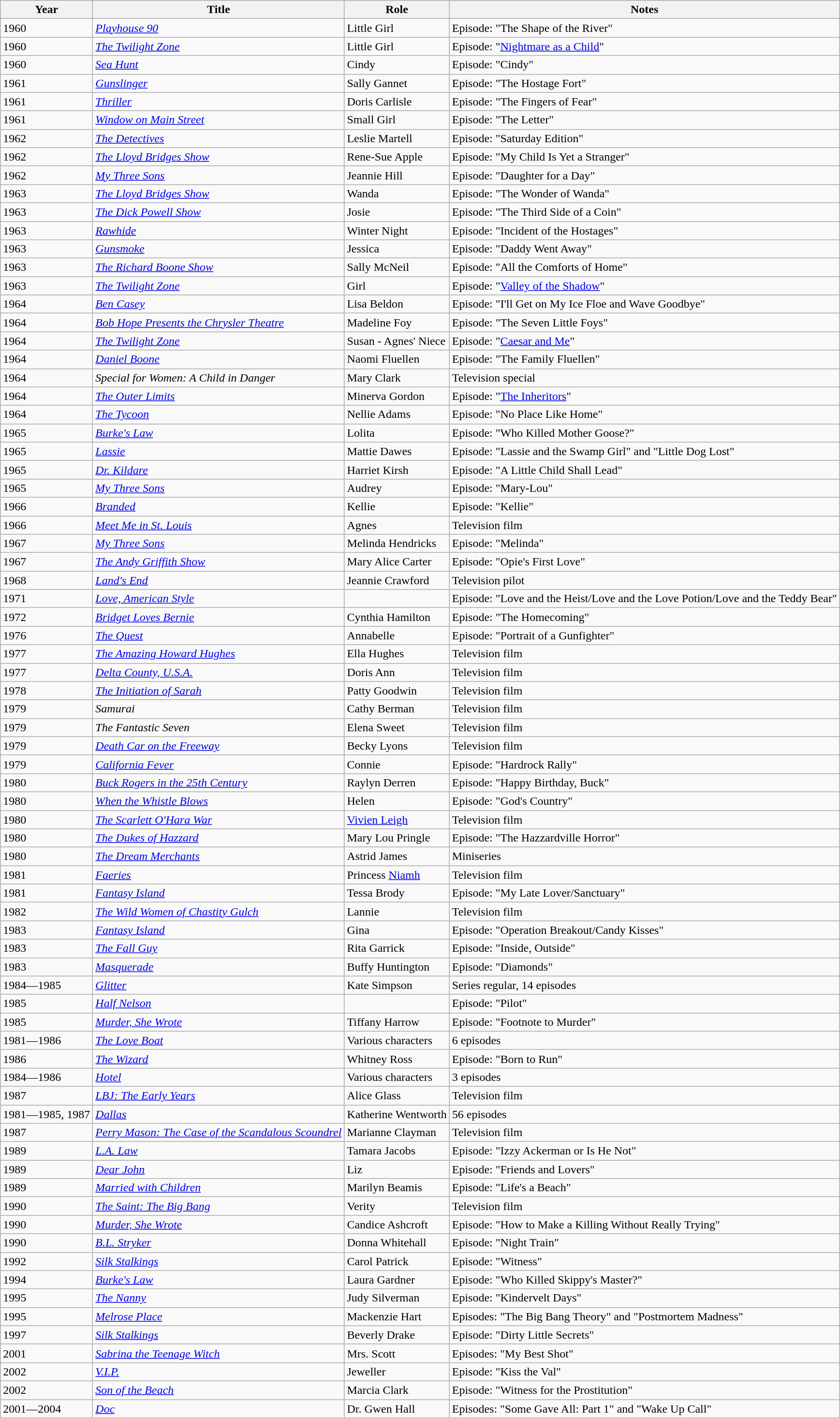<table class="wikitable sortable">
<tr>
<th>Year</th>
<th>Title</th>
<th>Role</th>
<th class="unsortable">Notes</th>
</tr>
<tr>
<td>1960</td>
<td><em><a href='#'>Playhouse 90</a></em></td>
<td>Little Girl</td>
<td>Episode: "The Shape of the River"</td>
</tr>
<tr>
<td>1960</td>
<td><em><a href='#'>The Twilight Zone</a></em></td>
<td>Little Girl</td>
<td>Episode: "<a href='#'>Nightmare as a Child</a>"</td>
</tr>
<tr>
<td>1960</td>
<td><em><a href='#'>Sea Hunt</a></em></td>
<td>Cindy</td>
<td>Episode: "Cindy"</td>
</tr>
<tr>
<td>1961</td>
<td><em><a href='#'>Gunslinger</a></em></td>
<td>Sally Gannet</td>
<td>Episode: "The Hostage Fort"</td>
</tr>
<tr>
<td>1961</td>
<td><em><a href='#'>Thriller</a></em></td>
<td>Doris Carlisle</td>
<td>Episode: "The Fingers of Fear"</td>
</tr>
<tr>
<td>1961</td>
<td><em><a href='#'>Window on Main Street</a></em></td>
<td>Small Girl</td>
<td>Episode: "The Letter"</td>
</tr>
<tr>
<td>1962</td>
<td><em><a href='#'>The Detectives</a></em></td>
<td>Leslie Martell</td>
<td>Episode: "Saturday Edition"</td>
</tr>
<tr>
<td>1962</td>
<td><em><a href='#'>The Lloyd Bridges Show</a></em></td>
<td>Rene-Sue Apple</td>
<td>Episode: "My Child Is Yet a Stranger"</td>
</tr>
<tr>
<td>1962</td>
<td><em><a href='#'>My Three Sons</a></em></td>
<td>Jeannie Hill</td>
<td>Episode: "Daughter for a Day"</td>
</tr>
<tr>
<td>1963</td>
<td><em><a href='#'>The Lloyd Bridges Show</a></em></td>
<td>Wanda</td>
<td>Episode: "The Wonder of Wanda"</td>
</tr>
<tr>
<td>1963</td>
<td><em><a href='#'>The Dick Powell Show</a></em></td>
<td>Josie</td>
<td>Episode: "The Third Side of a Coin"</td>
</tr>
<tr>
<td>1963</td>
<td><em><a href='#'>Rawhide</a></em></td>
<td>Winter Night</td>
<td>Episode: "Incident of the Hostages"</td>
</tr>
<tr>
<td>1963</td>
<td><em><a href='#'>Gunsmoke</a></em></td>
<td>Jessica</td>
<td>Episode: "Daddy Went Away"</td>
</tr>
<tr>
<td>1963</td>
<td><em><a href='#'>The Richard Boone Show</a></em></td>
<td>Sally McNeil</td>
<td>Episode: "All the Comforts of Home"</td>
</tr>
<tr>
<td>1963</td>
<td><em><a href='#'>The Twilight Zone</a></em></td>
<td>Girl</td>
<td>Episode: "<a href='#'>Valley of the Shadow</a>"</td>
</tr>
<tr>
<td>1964</td>
<td><em><a href='#'>Ben Casey</a></em></td>
<td>Lisa Beldon</td>
<td>Episode: "I'll Get on My Ice Floe and Wave Goodbye"</td>
</tr>
<tr>
<td>1964</td>
<td><em><a href='#'>Bob Hope Presents the Chrysler Theatre</a></em></td>
<td>Madeline Foy</td>
<td>Episode: "The Seven Little Foys"</td>
</tr>
<tr>
<td>1964</td>
<td><em><a href='#'>The Twilight Zone</a></em></td>
<td>Susan - Agnes' Niece</td>
<td>Episode: "<a href='#'>Caesar and Me</a>"</td>
</tr>
<tr>
<td>1964</td>
<td><em><a href='#'>Daniel Boone</a></em></td>
<td>Naomi Fluellen</td>
<td>Episode: "The Family Fluellen"</td>
</tr>
<tr>
<td>1964</td>
<td><em>Special for Women: A Child in Danger</em></td>
<td>Mary Clark</td>
<td>Television special</td>
</tr>
<tr>
<td>1964</td>
<td><em><a href='#'>The Outer Limits</a></em></td>
<td>Minerva Gordon</td>
<td>Episode: "<a href='#'>The Inheritors</a>"</td>
</tr>
<tr>
<td>1964</td>
<td><em><a href='#'>The Tycoon</a></em></td>
<td>Nellie Adams</td>
<td>Episode: "No Place Like Home"</td>
</tr>
<tr>
<td>1965</td>
<td><em><a href='#'>Burke's Law</a></em></td>
<td>Lolita</td>
<td>Episode: "Who Killed Mother Goose?"</td>
</tr>
<tr>
<td>1965</td>
<td><em><a href='#'>Lassie</a></em></td>
<td>Mattie Dawes</td>
<td>Episode: "Lassie and the Swamp Girl" and "Little Dog Lost"</td>
</tr>
<tr>
<td>1965</td>
<td><em><a href='#'>Dr. Kildare</a></em></td>
<td>Harriet Kirsh</td>
<td>Episode: "A Little Child Shall Lead"</td>
</tr>
<tr>
<td>1965</td>
<td><em><a href='#'>My Three Sons</a></em></td>
<td>Audrey</td>
<td>Episode: "Mary-Lou"</td>
</tr>
<tr>
<td>1966</td>
<td><em><a href='#'>Branded</a></em></td>
<td>Kellie</td>
<td>Episode: "Kellie"</td>
</tr>
<tr>
<td>1966</td>
<td><em><a href='#'>Meet Me in St. Louis</a></em></td>
<td>Agnes</td>
<td>Television film</td>
</tr>
<tr>
<td>1967</td>
<td><em><a href='#'>My Three Sons</a></em></td>
<td>Melinda Hendricks</td>
<td>Episode: "Melinda"</td>
</tr>
<tr>
<td>1967</td>
<td><em><a href='#'>The Andy Griffith Show</a></em></td>
<td>Mary Alice Carter</td>
<td>Episode: "Opie's First Love"</td>
</tr>
<tr>
<td>1968</td>
<td><em><a href='#'>Land's End</a></em></td>
<td>Jeannie Crawford</td>
<td>Television pilot</td>
</tr>
<tr>
<td>1971</td>
<td><em><a href='#'>Love, American Style</a></em></td>
<td></td>
<td>Episode: "Love and the Heist/Love and the Love Potion/Love and the Teddy Bear"</td>
</tr>
<tr>
<td>1972</td>
<td><em><a href='#'>Bridget Loves Bernie</a></em></td>
<td>Cynthia Hamilton</td>
<td>Episode: "The Homecoming"</td>
</tr>
<tr>
<td>1976</td>
<td><em><a href='#'>The Quest</a></em></td>
<td>Annabelle</td>
<td>Episode: "Portrait of a Gunfighter"</td>
</tr>
<tr>
<td>1977</td>
<td><em><a href='#'>The Amazing Howard Hughes</a></em></td>
<td>Ella Hughes</td>
<td>Television film</td>
</tr>
<tr>
<td>1977</td>
<td><em><a href='#'>Delta County, U.S.A.</a></em></td>
<td>Doris Ann</td>
<td>Television film</td>
</tr>
<tr>
<td>1978</td>
<td><em><a href='#'>The Initiation of Sarah</a></em></td>
<td>Patty Goodwin</td>
<td>Television film</td>
</tr>
<tr>
<td>1979</td>
<td><em>Samurai</em></td>
<td>Cathy Berman</td>
<td>Television film</td>
</tr>
<tr>
<td>1979</td>
<td><em>The Fantastic Seven</em></td>
<td>Elena Sweet</td>
<td>Television film</td>
</tr>
<tr>
<td>1979</td>
<td><em><a href='#'>Death Car on the Freeway</a></em></td>
<td>Becky Lyons</td>
<td>Television film</td>
</tr>
<tr>
<td>1979</td>
<td><em><a href='#'>California Fever</a></em></td>
<td>Connie</td>
<td>Episode: "Hardrock Rally"</td>
</tr>
<tr>
<td>1980</td>
<td><em><a href='#'>Buck Rogers in the 25th Century</a></em></td>
<td>Raylyn Derren</td>
<td>Episode: "Happy Birthday, Buck"</td>
</tr>
<tr>
<td>1980</td>
<td><em><a href='#'>When the Whistle Blows</a></em></td>
<td>Helen</td>
<td>Episode: "God's Country"</td>
</tr>
<tr>
<td>1980</td>
<td><em><a href='#'>The Scarlett O'Hara War</a></em></td>
<td><a href='#'>Vivien Leigh</a></td>
<td>Television film</td>
</tr>
<tr>
<td>1980</td>
<td><em><a href='#'>The Dukes of Hazzard</a></em></td>
<td>Mary Lou Pringle</td>
<td>Episode: "The Hazzardville Horror"</td>
</tr>
<tr>
<td>1980</td>
<td><em><a href='#'>The Dream Merchants</a></em></td>
<td>Astrid James</td>
<td>Miniseries</td>
</tr>
<tr>
<td>1981</td>
<td><em><a href='#'>Faeries</a></em></td>
<td>Princess <a href='#'>Niamh</a></td>
<td>Television film</td>
</tr>
<tr>
<td>1981</td>
<td><em><a href='#'>Fantasy Island</a></em></td>
<td>Tessa Brody</td>
<td>Episode: "My Late Lover/Sanctuary"</td>
</tr>
<tr>
<td>1982</td>
<td><em><a href='#'>The Wild Women of Chastity Gulch</a></em></td>
<td>Lannie</td>
<td>Television film</td>
</tr>
<tr>
<td>1983</td>
<td><em><a href='#'>Fantasy Island</a></em></td>
<td>Gina</td>
<td>Episode: "Operation Breakout/Candy Kisses"</td>
</tr>
<tr>
<td>1983</td>
<td><em><a href='#'>The Fall Guy</a></em></td>
<td>Rita Garrick</td>
<td>Episode: "Inside, Outside"</td>
</tr>
<tr>
<td>1983</td>
<td><em><a href='#'>Masquerade</a></em></td>
<td>Buffy Huntington</td>
<td>Episode: "Diamonds"</td>
</tr>
<tr>
<td>1984—1985</td>
<td><em><a href='#'>Glitter</a></em></td>
<td>Kate Simpson</td>
<td>Series regular, 14 episodes</td>
</tr>
<tr>
<td>1985</td>
<td><em><a href='#'>Half Nelson</a></em></td>
<td></td>
<td>Episode: "Pilot"</td>
</tr>
<tr>
<td>1985</td>
<td><em><a href='#'>Murder, She Wrote</a></em></td>
<td>Tiffany Harrow</td>
<td>Episode: "Footnote to Murder"</td>
</tr>
<tr>
<td>1981—1986</td>
<td><em><a href='#'>The Love Boat</a></em></td>
<td>Various characters</td>
<td>6 episodes</td>
</tr>
<tr>
<td>1986</td>
<td><em><a href='#'>The Wizard</a></em></td>
<td>Whitney Ross</td>
<td>Episode: "Born to Run"</td>
</tr>
<tr>
<td>1984—1986</td>
<td><em><a href='#'>Hotel</a></em></td>
<td>Various characters</td>
<td>3 episodes</td>
</tr>
<tr>
<td>1987</td>
<td><em><a href='#'>LBJ: The Early Years</a></em></td>
<td>Alice Glass</td>
<td>Television film</td>
</tr>
<tr>
<td>1981—1985, 1987</td>
<td><em><a href='#'>Dallas</a></em></td>
<td>Katherine Wentworth</td>
<td>56 episodes</td>
</tr>
<tr>
<td>1987</td>
<td><em><a href='#'>Perry Mason: The Case of the Scandalous Scoundrel</a></em></td>
<td>Marianne Clayman</td>
<td>Television film</td>
</tr>
<tr>
<td>1989</td>
<td><em><a href='#'>L.A. Law</a></em></td>
<td>Tamara Jacobs</td>
<td>Episode: "Izzy Ackerman or Is He Not"</td>
</tr>
<tr>
<td>1989</td>
<td><em><a href='#'>Dear John</a></em></td>
<td>Liz</td>
<td>Episode: "Friends and Lovers"</td>
</tr>
<tr>
<td>1989</td>
<td><em><a href='#'>Married with Children</a></em></td>
<td>Marilyn Beamis</td>
<td>Episode: "Life's a Beach"</td>
</tr>
<tr>
<td>1990</td>
<td><em><a href='#'>The Saint: The Big Bang</a></em></td>
<td>Verity</td>
<td>Television film</td>
</tr>
<tr>
<td>1990</td>
<td><em><a href='#'>Murder, She Wrote</a></em></td>
<td>Candice Ashcroft</td>
<td>Episode: "How to Make a Killing Without Really Trying"</td>
</tr>
<tr>
<td>1990</td>
<td><em><a href='#'>B.L. Stryker</a></em></td>
<td>Donna Whitehall</td>
<td>Episode: "Night Train"</td>
</tr>
<tr>
<td>1992</td>
<td><em><a href='#'>Silk Stalkings</a></em></td>
<td>Carol Patrick</td>
<td>Episode: "Witness"</td>
</tr>
<tr>
<td>1994</td>
<td><em><a href='#'>Burke's Law</a></em></td>
<td>Laura Gardner</td>
<td>Episode: "Who Killed Skippy's Master?"</td>
</tr>
<tr>
<td>1995</td>
<td><em><a href='#'>The Nanny</a></em></td>
<td>Judy Silverman</td>
<td>Episode: "Kindervelt Days"</td>
</tr>
<tr>
<td>1995</td>
<td><em><a href='#'>Melrose Place</a></em></td>
<td>Mackenzie Hart</td>
<td>Episodes: "The Big Bang Theory" and "Postmortem Madness"</td>
</tr>
<tr>
<td>1997</td>
<td><em><a href='#'>Silk Stalkings</a></em></td>
<td>Beverly Drake</td>
<td>Episode: "Dirty Little Secrets"</td>
</tr>
<tr>
<td>2001</td>
<td><em><a href='#'>Sabrina the Teenage Witch</a></em></td>
<td>Mrs. Scott</td>
<td>Episodes: "My Best Shot"</td>
</tr>
<tr>
<td>2002</td>
<td><em><a href='#'>V.I.P.</a></em></td>
<td>Jeweller</td>
<td>Episode: "Kiss the Val"</td>
</tr>
<tr>
<td>2002</td>
<td><em><a href='#'>Son of the Beach</a></em></td>
<td>Marcia Clark</td>
<td>Episode: "Witness for the Prostitution"</td>
</tr>
<tr>
<td>2001—2004</td>
<td><em><a href='#'>Doc</a></em></td>
<td>Dr. Gwen Hall</td>
<td>Episodes: "Some Gave All: Part 1" and "Wake Up Call"</td>
</tr>
</table>
